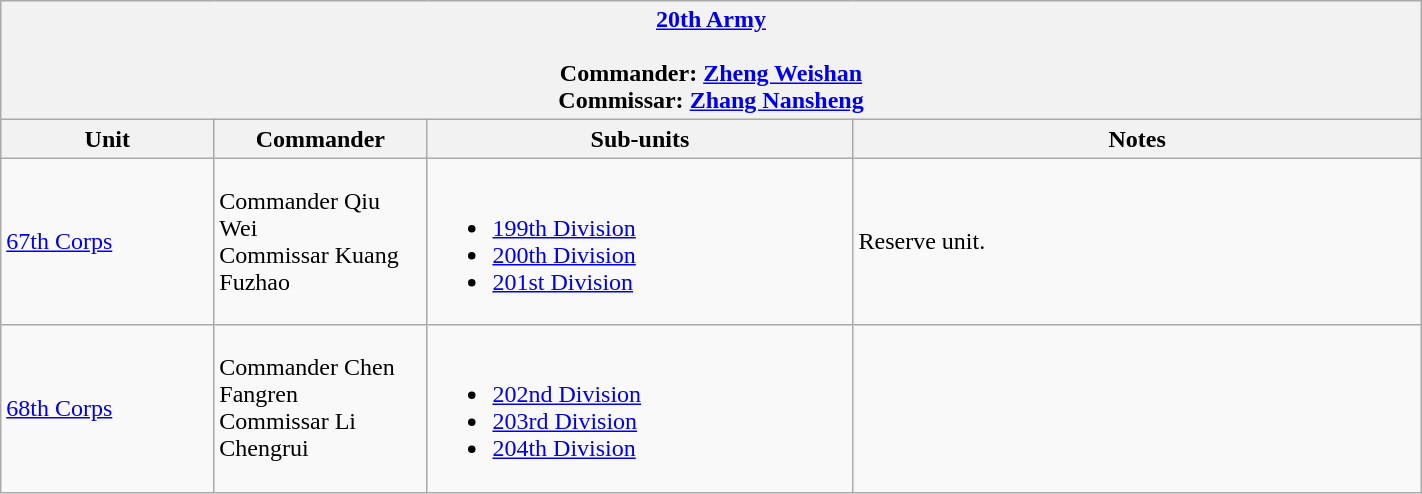<table class="wikitable" style="width: 75%">
<tr>
<th colspan="4" align= center> <a href='#'>20th Army</a><br><br>Commander: <a href='#'>Zheng Weishan</a><br>
Commissar: <a href='#'>Zhang Nansheng</a></th>
</tr>
<tr>
<th width=15%; align= center>Unit</th>
<th width=15%; align= center>Commander</th>
<th width=30%; align= center>Sub-units</th>
<th width=40%; align= center>Notes</th>
</tr>
<tr>
<td><a href='#'>67th Corps</a></td>
<td>Commander Qiu Wei<br>Commissar Kuang Fuzhao</td>
<td><br><ul><li><a href='#'>199th Division</a></li><li><a href='#'>200th Division</a></li><li><a href='#'>201st Division</a></li></ul></td>
<td>Reserve unit.</td>
</tr>
<tr>
<td><a href='#'>68th Corps</a></td>
<td>Commander Chen Fangren<br>Commissar Li Chengrui</td>
<td><br><ul><li><a href='#'>202nd Division</a></li><li><a href='#'>203rd Division</a></li><li><a href='#'>204th Division</a></li></ul></td>
<td></td>
</tr>
</table>
